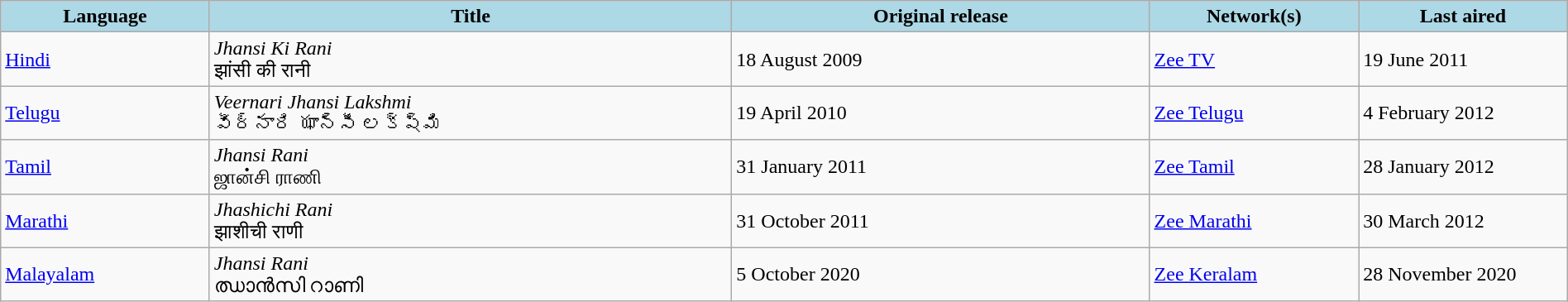<table class="wikitable" style="width:100%; margin-right:0;">
<tr>
<th style="background:Lightblue; width:10%;">Language</th>
<th style="background:Lightblue; width:25%;">Title</th>
<th style="background:Lightblue; width:20%;">Original release</th>
<th style="background:Lightblue; width:10%;">Network(s)</th>
<th style="background:Lightblue; width:10%;">Last aired</th>
</tr>
<tr>
<td><a href='#'>Hindi</a></td>
<td><em>Jhansi Ki Rani</em> <br> झांसी की रानी</td>
<td>18 August 2009</td>
<td><a href='#'>Zee TV</a></td>
<td>19 June 2011</td>
</tr>
<tr>
<td><a href='#'>Telugu</a></td>
<td><em>Veernari Jhansi Lakshmi</em> <br> వీర్నారి ఝాన్సీ లక్ష్మి</td>
<td>19 April 2010</td>
<td><a href='#'>Zee Telugu</a></td>
<td>4 February 2012</td>
</tr>
<tr>
<td><a href='#'>Tamil</a></td>
<td><em>Jhansi Rani</em> <br> ஜான்சி ராணி</td>
<td>31 January 2011</td>
<td><a href='#'>Zee Tamil</a></td>
<td>28 January 2012</td>
</tr>
<tr>
<td><a href='#'>Marathi</a></td>
<td><em>Jhashichi Rani</em> <br> झाशीची राणी</td>
<td>31 October 2011</td>
<td><a href='#'>Zee Marathi</a></td>
<td>30 March 2012</td>
</tr>
<tr>
<td><a href='#'>Malayalam</a></td>
<td><em>Jhansi Rani</em> <br> ഝാൻസി റാണി</td>
<td>5 October 2020</td>
<td><a href='#'>Zee Keralam</a></td>
<td>28 November 2020</td>
</tr>
</table>
